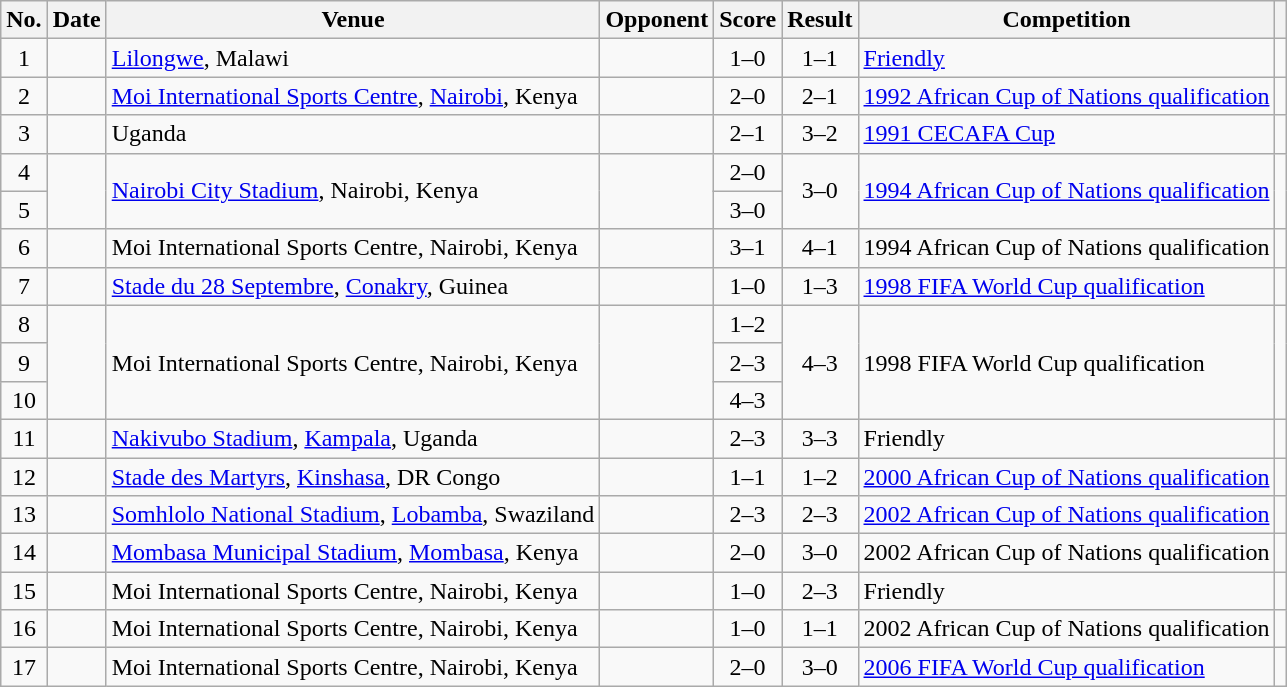<table class="wikitable sortable">
<tr>
<th scope="col">No.</th>
<th scope="col">Date</th>
<th scope="col">Venue</th>
<th scope="col">Opponent</th>
<th scope="col">Score</th>
<th scope="col">Result</th>
<th scope="col">Competition</th>
<th scope="col" class="unsortable"></th>
</tr>
<tr>
<td style="text-align:center">1</td>
<td></td>
<td><a href='#'>Lilongwe</a>, Malawi</td>
<td></td>
<td style="text-align:center">1–0</td>
<td style="text-align:center">1–1</td>
<td><a href='#'>Friendly</a></td>
<td></td>
</tr>
<tr>
<td style="text-align:center">2</td>
<td></td>
<td><a href='#'>Moi International Sports Centre</a>, <a href='#'>Nairobi</a>, Kenya</td>
<td></td>
<td style="text-align:center">2–0</td>
<td style="text-align:center">2–1</td>
<td><a href='#'>1992 African Cup of Nations qualification</a></td>
<td></td>
</tr>
<tr>
<td style="text-align:center">3</td>
<td></td>
<td>Uganda</td>
<td></td>
<td style="text-align:center">2–1</td>
<td style="text-align:center">3–2</td>
<td><a href='#'>1991 CECAFA Cup</a></td>
<td></td>
</tr>
<tr>
<td style="text-align:center">4</td>
<td rowspan="2"></td>
<td rowspan="2"><a href='#'>Nairobi City Stadium</a>, Nairobi, Kenya</td>
<td rowspan="2"></td>
<td style="text-align:center">2–0</td>
<td rowspan="2" style="text-align:center">3–0</td>
<td rowspan="2"><a href='#'>1994 African Cup of Nations qualification</a></td>
<td rowspan="2"></td>
</tr>
<tr>
<td style="text-align:center">5</td>
<td style="text-align:center">3–0</td>
</tr>
<tr>
<td style="text-align:center">6</td>
<td></td>
<td>Moi International Sports Centre, Nairobi, Kenya</td>
<td></td>
<td style="text-align:center">3–1</td>
<td style="text-align:center">4–1</td>
<td>1994 African Cup of Nations qualification</td>
<td></td>
</tr>
<tr>
<td style="text-align:center">7</td>
<td></td>
<td><a href='#'>Stade du 28 Septembre</a>, <a href='#'>Conakry</a>, Guinea</td>
<td></td>
<td style="text-align:center">1–0</td>
<td style="text-align:center">1–3</td>
<td><a href='#'>1998 FIFA World Cup qualification</a></td>
<td></td>
</tr>
<tr>
<td style="text-align:center">8</td>
<td rowspan="3"></td>
<td rowspan="3">Moi International Sports Centre, Nairobi, Kenya</td>
<td rowspan="3"></td>
<td style="text-align:center">1–2</td>
<td rowspan="3" style="text-align:center">4–3</td>
<td rowspan="3">1998 FIFA World Cup qualification</td>
<td rowspan="3"></td>
</tr>
<tr>
<td style="text-align:center">9</td>
<td style="text-align:center">2–3</td>
</tr>
<tr>
<td style="text-align:center">10</td>
<td style="text-align:center">4–3</td>
</tr>
<tr>
<td style="text-align:center">11</td>
<td></td>
<td><a href='#'>Nakivubo Stadium</a>, <a href='#'>Kampala</a>, Uganda</td>
<td></td>
<td style="text-align:center">2–3</td>
<td style="text-align:center">3–3</td>
<td>Friendly</td>
<td></td>
</tr>
<tr>
<td style="text-align:center">12</td>
<td></td>
<td><a href='#'>Stade des Martyrs</a>, <a href='#'>Kinshasa</a>, DR Congo</td>
<td></td>
<td style="text-align:center">1–1</td>
<td style="text-align:center">1–2</td>
<td><a href='#'>2000 African Cup of Nations qualification</a></td>
<td></td>
</tr>
<tr>
<td style="text-align:center">13</td>
<td></td>
<td><a href='#'>Somhlolo National Stadium</a>, <a href='#'>Lobamba</a>, Swaziland</td>
<td></td>
<td style="text-align:center">2–3</td>
<td style="text-align:center">2–3</td>
<td><a href='#'>2002 African Cup of Nations qualification</a></td>
<td></td>
</tr>
<tr>
<td style="text-align:center">14</td>
<td></td>
<td><a href='#'>Mombasa Municipal Stadium</a>, <a href='#'>Mombasa</a>, Kenya</td>
<td></td>
<td style="text-align:center">2–0</td>
<td style="text-align:center">3–0</td>
<td>2002 African Cup of Nations qualification</td>
<td></td>
</tr>
<tr>
<td style="text-align:center">15</td>
<td></td>
<td>Moi International Sports Centre, Nairobi, Kenya</td>
<td></td>
<td style="text-align:center">1–0</td>
<td style="text-align:center">2–3</td>
<td>Friendly</td>
<td></td>
</tr>
<tr>
<td style="text-align:center">16</td>
<td></td>
<td>Moi International Sports Centre, Nairobi, Kenya</td>
<td></td>
<td style="text-align:center">1–0</td>
<td style="text-align:center">1–1</td>
<td>2002 African Cup of Nations qualification</td>
<td></td>
</tr>
<tr>
<td style="text-align:center">17</td>
<td></td>
<td>Moi International Sports Centre, Nairobi, Kenya</td>
<td></td>
<td style="text-align:center">2–0</td>
<td style="text-align:center">3–0</td>
<td><a href='#'>2006 FIFA World Cup qualification</a></td>
<td></td>
</tr>
</table>
